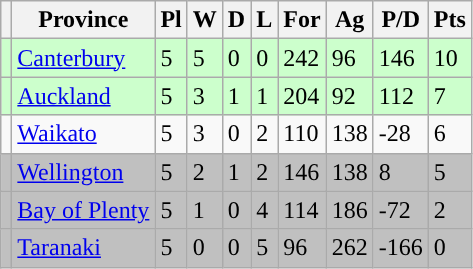<table class="wikitable sortable">
<tr>
<th></th>
<th>Province</th>
<th>Pl</th>
<th>W</th>
<th>D</th>
<th>L</th>
<th>For</th>
<th>Ag</th>
<th>P/D</th>
<th>Pts</th>
</tr>
<tr style="background: #ccffcc;">
<td></td>
<td><a href='#'>Canterbury</a></td>
<td>5</td>
<td>5</td>
<td>0</td>
<td>0</td>
<td>242</td>
<td>96</td>
<td>146</td>
<td>10</td>
</tr>
<tr style="background:#ccffcc;">
<td></td>
<td><a href='#'>Auckland</a></td>
<td>5</td>
<td>3</td>
<td>1</td>
<td>1</td>
<td>204</td>
<td>92</td>
<td>112</td>
<td>7</td>
</tr>
<tr style="background:">
<td></td>
<td><a href='#'>Waikato</a></td>
<td>5</td>
<td>3</td>
<td>0</td>
<td>2</td>
<td>110</td>
<td>138</td>
<td>-28</td>
<td>6</td>
</tr>
<tr style="background: silver">
<td></td>
<td><a href='#'>Wellington</a></td>
<td>5</td>
<td>2</td>
<td>1</td>
<td>2</td>
<td>146</td>
<td>138</td>
<td>8</td>
<td>5</td>
</tr>
<tr style="background: silver">
<td></td>
<td><a href='#'>Bay of Plenty</a></td>
<td>5</td>
<td>1</td>
<td>0</td>
<td>4</td>
<td>114</td>
<td>186</td>
<td>-72</td>
<td>2</td>
</tr>
<tr style="background: silver">
<td></td>
<td><a href='#'>Taranaki</a></td>
<td>5</td>
<td>0</td>
<td>0</td>
<td>5</td>
<td>96</td>
<td>262</td>
<td>-166</td>
<td>0</td>
</tr>
</table>
